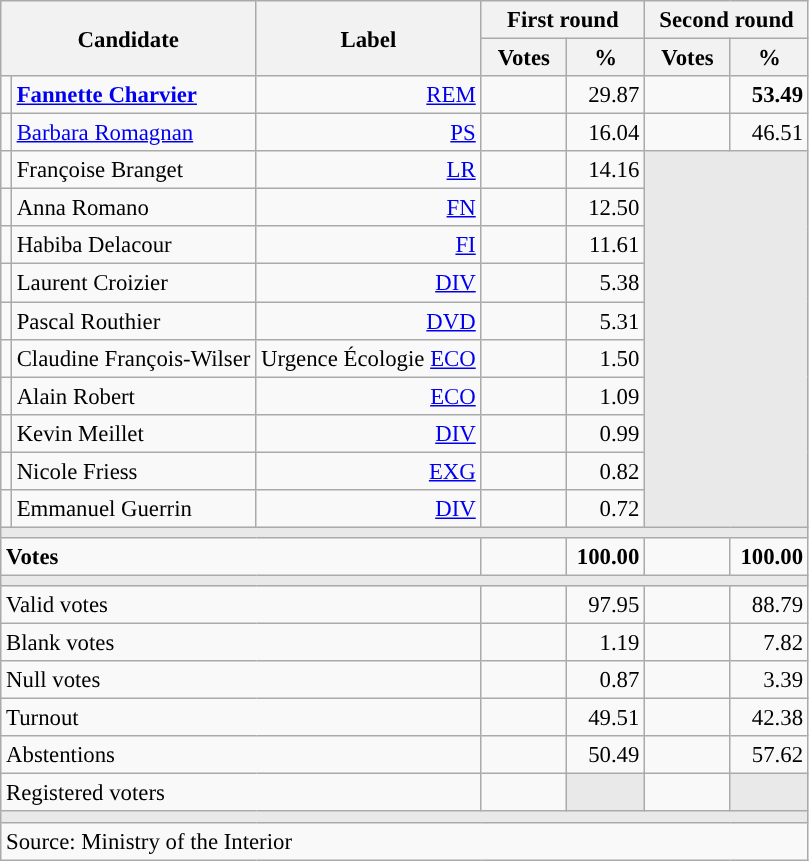<table class="wikitable" style="text-align:right;font-size:95%;">
<tr>
<th rowspan="2" colspan="2">Candidate</th>
<th rowspan="2">Label</th>
<th colspan="2">First round</th>
<th colspan="2">Second round</th>
</tr>
<tr>
<th style="width:50px;">Votes</th>
<th style="width:45px;">%</th>
<th style="width:50px;">Votes</th>
<th style="width:45px;">%</th>
</tr>
<tr>
<td style="color:inherit;background:"></td>
<td style="text-align:left;"><strong><a href='#'>Fannette Charvier</a></strong></td>
<td><a href='#'>REM</a></td>
<td></td>
<td>29.87</td>
<td><strong></strong></td>
<td><strong>53.49</strong></td>
</tr>
<tr>
<td style="color:inherit;background:"></td>
<td style="text-align:left;"><a href='#'>Barbara Romagnan</a></td>
<td><a href='#'>PS</a></td>
<td></td>
<td>16.04</td>
<td></td>
<td>46.51</td>
</tr>
<tr>
<td style="color:inherit;background:"></td>
<td style="text-align:left;">Françoise Branget</td>
<td><a href='#'>LR</a></td>
<td></td>
<td>14.16</td>
<td colspan="2" rowspan="10" style="background:#E9E9E9;"></td>
</tr>
<tr>
<td style="color:inherit;background:"></td>
<td style="text-align:left;">Anna Romano</td>
<td><a href='#'>FN</a></td>
<td></td>
<td>12.50</td>
</tr>
<tr>
<td style="color:inherit;background:"></td>
<td style="text-align:left;">Habiba Delacour</td>
<td><a href='#'>FI</a></td>
<td></td>
<td>11.61</td>
</tr>
<tr>
<td style="color:inherit;background:"></td>
<td style="text-align:left;">Laurent Croizier</td>
<td><a href='#'>DIV</a></td>
<td></td>
<td>5.38</td>
</tr>
<tr>
<td style="color:inherit;background:"></td>
<td style="text-align:left;">Pascal Routhier</td>
<td><a href='#'>DVD</a></td>
<td></td>
<td>5.31</td>
</tr>
<tr>
<td style="color:inherit;background:"></td>
<td style="text-align:left;">Claudine François-Wilser</td>
<td>Urgence Écologie <a href='#'>ECO</a></td>
<td></td>
<td>1.50</td>
</tr>
<tr>
<td style="color:inherit;background:"></td>
<td style="text-align:left;">Alain Robert</td>
<td><a href='#'>ECO</a></td>
<td></td>
<td>1.09</td>
</tr>
<tr>
<td style="color:inherit;background:"></td>
<td style="text-align:left;">Kevin Meillet</td>
<td><a href='#'>DIV</a></td>
<td></td>
<td>0.99</td>
</tr>
<tr>
<td style="color:inherit;background:"></td>
<td style="text-align:left;">Nicole Friess</td>
<td><a href='#'>EXG</a></td>
<td></td>
<td>0.82</td>
</tr>
<tr>
<td style="color:inherit;background:"></td>
<td style="text-align:left;">Emmanuel Guerrin</td>
<td><a href='#'>DIV</a></td>
<td></td>
<td>0.72</td>
</tr>
<tr>
<td colspan="7" style="background:#E9E9E9;"></td>
</tr>
<tr style="font-weight:bold;">
<td colspan="3" style="text-align:left;">Votes</td>
<td></td>
<td>100.00</td>
<td></td>
<td>100.00</td>
</tr>
<tr>
<td colspan="7" style="background:#E9E9E9;"></td>
</tr>
<tr>
<td colspan="3" style="text-align:left;">Valid votes</td>
<td></td>
<td>97.95</td>
<td></td>
<td>88.79</td>
</tr>
<tr>
<td colspan="3" style="text-align:left;">Blank votes</td>
<td></td>
<td>1.19</td>
<td></td>
<td>7.82</td>
</tr>
<tr>
<td colspan="3" style="text-align:left;">Null votes</td>
<td></td>
<td>0.87</td>
<td></td>
<td>3.39</td>
</tr>
<tr>
<td colspan="3" style="text-align:left;">Turnout</td>
<td></td>
<td>49.51</td>
<td></td>
<td>42.38</td>
</tr>
<tr>
<td colspan="3" style="text-align:left;">Abstentions</td>
<td></td>
<td>50.49</td>
<td></td>
<td>57.62</td>
</tr>
<tr>
<td colspan="3" style="text-align:left;">Registered voters</td>
<td></td>
<td style="background:#E9E9E9;"></td>
<td></td>
<td style="background:#E9E9E9;"></td>
</tr>
<tr>
<td colspan="7" style="background:#E9E9E9;"></td>
</tr>
<tr>
<td colspan="7" style="text-align:left;">Source: Ministry of the Interior</td>
</tr>
</table>
